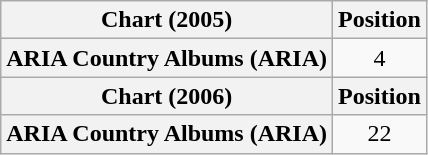<table class="wikitable sortable plainrowheaders" style="text-align:center">
<tr>
<th scope="col">Chart (2005)</th>
<th scope="col">Position</th>
</tr>
<tr>
<th scope="row">ARIA Country Albums (ARIA)</th>
<td>4</td>
</tr>
<tr>
<th scope="col">Chart (2006)</th>
<th scope="col">Position</th>
</tr>
<tr>
<th scope="row">ARIA Country Albums (ARIA)</th>
<td>22</td>
</tr>
</table>
